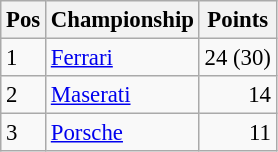<table class="wikitable" style="font-size: 95%;">
<tr>
<th>Pos</th>
<th>Championship</th>
<th>Points</th>
</tr>
<tr>
<td>1</td>
<td> <a href='#'>Ferrari</a></td>
<td align=right>24 (30)</td>
</tr>
<tr>
<td>2</td>
<td> <a href='#'>Maserati</a></td>
<td align=right>14</td>
</tr>
<tr>
<td>3</td>
<td> <a href='#'>Porsche</a></td>
<td align=right>11</td>
</tr>
</table>
